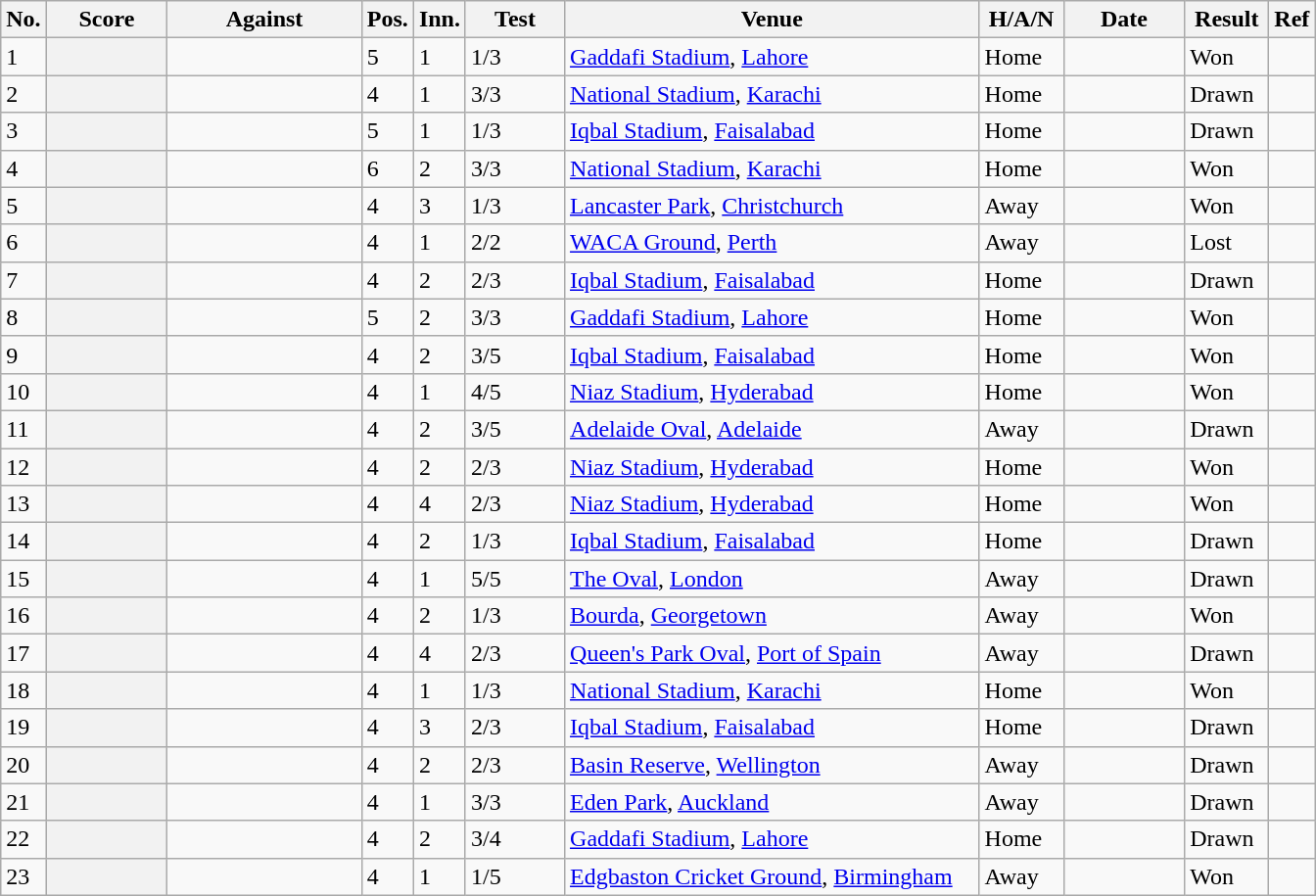<table class="wikitable plainrowheaders sortable">
<tr>
<th scope="col" style="width:10px">No.</th>
<th scope="col" style="width:75px">Score</th>
<th scope="col" style="width:125px">Against</th>
<th scope="col" style="width:10px">Pos.</th>
<th scope="col" style="width:10px">Inn.</th>
<th scope="col" style="width:60px">Test</th>
<th scope="col" style="width:275px">Venue</th>
<th scope="col" style="width:50px">H/A/N</th>
<th scope="col" style="width:75px">Date</th>
<th scope="col" style="width:50px">Result</th>
<th scope="col" class="unsortable">Ref</th>
</tr>
<tr>
<td>1</td>
<th scope="row"> </th>
<td></td>
<td>5</td>
<td>1</td>
<td>1/3</td>
<td><a href='#'>Gaddafi Stadium</a>, <a href='#'>Lahore</a></td>
<td>Home</td>
<td></td>
<td>Won</td>
<td></td>
</tr>
<tr>
<td>2</td>
<th scope="row"></th>
<td></td>
<td>4</td>
<td>1</td>
<td>3/3</td>
<td><a href='#'>National Stadium</a>, <a href='#'>Karachi</a></td>
<td>Home</td>
<td></td>
<td>Drawn</td>
<td></td>
</tr>
<tr>
<td>3</td>
<th scope="row"></th>
<td></td>
<td>5</td>
<td>1</td>
<td>1/3</td>
<td><a href='#'>Iqbal Stadium</a>, <a href='#'>Faisalabad</a></td>
<td>Home</td>
<td></td>
<td>Drawn</td>
<td></td>
</tr>
<tr>
<td>4</td>
<th scope="row"></th>
<td></td>
<td>6</td>
<td>2</td>
<td>3/3</td>
<td><a href='#'>National Stadium</a>, <a href='#'>Karachi</a></td>
<td>Home</td>
<td></td>
<td>Won</td>
<td></td>
</tr>
<tr>
<td>5</td>
<th scope="row"> </th>
<td></td>
<td>4</td>
<td>3</td>
<td>1/3</td>
<td><a href='#'>Lancaster Park</a>, <a href='#'>Christchurch</a></td>
<td>Away</td>
<td></td>
<td>Won</td>
<td></td>
</tr>
<tr>
<td>6</td>
<th scope="row"></th>
<td></td>
<td>4</td>
<td>1</td>
<td>2/2</td>
<td><a href='#'>WACA Ground</a>, <a href='#'>Perth</a></td>
<td>Away</td>
<td></td>
<td>Lost</td>
<td></td>
</tr>
<tr>
<td>7</td>
<th scope="row"></th>
<td></td>
<td>4</td>
<td>2</td>
<td>2/3</td>
<td><a href='#'>Iqbal Stadium</a>, <a href='#'>Faisalabad</a></td>
<td>Home</td>
<td></td>
<td>Drawn</td>
<td></td>
</tr>
<tr>
<td>8</td>
<th scope="row"></th>
<td></td>
<td>5</td>
<td>2</td>
<td>3/3</td>
<td><a href='#'>Gaddafi Stadium</a>, <a href='#'>Lahore</a></td>
<td>Home</td>
<td></td>
<td>Won</td>
<td></td>
</tr>
<tr>
<td>9</td>
<th scope="row"></th>
<td></td>
<td>4</td>
<td>2</td>
<td>3/5</td>
<td><a href='#'>Iqbal Stadium</a>, <a href='#'>Faisalabad</a></td>
<td>Home</td>
<td></td>
<td>Won</td>
<td></td>
</tr>
<tr>
<td>10</td>
<th scope="row"> </th>
<td></td>
<td>4</td>
<td>1</td>
<td>4/5</td>
<td><a href='#'>Niaz Stadium</a>, <a href='#'>Hyderabad</a></td>
<td>Home</td>
<td></td>
<td>Won</td>
<td></td>
</tr>
<tr>
<td>11</td>
<th scope="row"></th>
<td></td>
<td>4</td>
<td>2</td>
<td>3/5</td>
<td><a href='#'>Adelaide Oval</a>, <a href='#'>Adelaide</a></td>
<td>Away</td>
<td></td>
<td>Drawn</td>
<td></td>
</tr>
<tr>
<td>12</td>
<th scope="row"> </th>
<td></td>
<td>4</td>
<td>2</td>
<td>2/3</td>
<td><a href='#'>Niaz Stadium</a>, <a href='#'>Hyderabad</a></td>
<td>Home</td>
<td></td>
<td>Won</td>
<td></td>
</tr>
<tr>
<td>13</td>
<th scope="row"> </th>
<td></td>
<td>4</td>
<td>4</td>
<td>2/3</td>
<td><a href='#'>Niaz Stadium</a>, <a href='#'>Hyderabad</a></td>
<td>Home</td>
<td></td>
<td>Won</td>
<td></td>
</tr>
<tr>
<td>14</td>
<th scope="row"> </th>
<td></td>
<td>4</td>
<td>2</td>
<td>1/3</td>
<td><a href='#'>Iqbal Stadium</a>, <a href='#'>Faisalabad</a></td>
<td>Home</td>
<td></td>
<td>Drawn</td>
<td></td>
</tr>
<tr>
<td>15</td>
<th scope="row"> </th>
<td></td>
<td>4</td>
<td>1</td>
<td>5/5</td>
<td><a href='#'>The Oval</a>, <a href='#'>London</a></td>
<td>Away</td>
<td></td>
<td>Drawn</td>
<td></td>
</tr>
<tr>
<td>16</td>
<th scope="row"></th>
<td></td>
<td>4</td>
<td>2</td>
<td>1/3</td>
<td><a href='#'>Bourda</a>, <a href='#'>Georgetown</a></td>
<td>Away</td>
<td></td>
<td>Won</td>
<td></td>
</tr>
<tr>
<td>17</td>
<th scope="row"></th>
<td></td>
<td>4</td>
<td>4</td>
<td>2/3</td>
<td><a href='#'>Queen's Park Oval</a>, <a href='#'>Port of Spain</a></td>
<td>Away</td>
<td></td>
<td>Drawn</td>
<td></td>
</tr>
<tr>
<td>18</td>
<th scope="row">  </th>
<td></td>
<td>4</td>
<td>1</td>
<td>1/3</td>
<td><a href='#'>National Stadium</a>, <a href='#'>Karachi</a></td>
<td>Home</td>
<td></td>
<td>Won</td>
<td></td>
</tr>
<tr>
<td>19</td>
<th scope="row"> </th>
<td></td>
<td>4</td>
<td>3</td>
<td>2/3</td>
<td><a href='#'>Iqbal Stadium</a>, <a href='#'>Faisalabad</a></td>
<td>Home</td>
<td></td>
<td>Drawn</td>
<td></td>
</tr>
<tr>
<td>20</td>
<th scope="row"></th>
<td></td>
<td>4</td>
<td>2</td>
<td>2/3</td>
<td><a href='#'>Basin Reserve</a>, <a href='#'>Wellington</a></td>
<td>Away</td>
<td></td>
<td>Drawn</td>
<td></td>
</tr>
<tr>
<td>21</td>
<th scope="row"> </th>
<td></td>
<td>4</td>
<td>1</td>
<td>3/3</td>
<td><a href='#'>Eden Park</a>, <a href='#'>Auckland</a></td>
<td>Away</td>
<td></td>
<td>Drawn</td>
<td></td>
</tr>
<tr>
<td>22</td>
<th scope="row"></th>
<td></td>
<td>4</td>
<td>2</td>
<td>3/4</td>
<td><a href='#'>Gaddafi Stadium</a>, <a href='#'>Lahore</a></td>
<td>Home</td>
<td></td>
<td>Drawn</td>
<td></td>
</tr>
<tr>
<td>23</td>
<th scope="row"> </th>
<td></td>
<td>4</td>
<td>1</td>
<td>1/5</td>
<td><a href='#'>Edgbaston Cricket Ground</a>, <a href='#'>Birmingham</a></td>
<td>Away</td>
<td></td>
<td>Won</td>
<td></td>
</tr>
</table>
